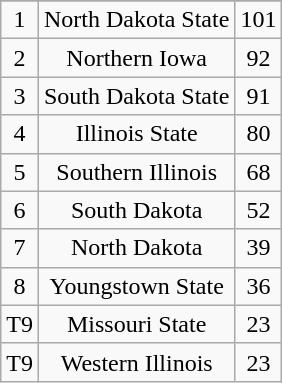<table class="wikitable" style="display: inline-table;">
<tr align="center">
</tr>
<tr align="center">
<td>1</td>
<td>North Dakota State</td>
<td>101</td>
</tr>
<tr align="center">
<td>2</td>
<td>Northern Iowa</td>
<td>92</td>
</tr>
<tr align="center">
<td>3</td>
<td>South Dakota State</td>
<td>91</td>
</tr>
<tr align="center">
<td>4</td>
<td>Illinois State</td>
<td>80</td>
</tr>
<tr align="center">
<td>5</td>
<td>Southern Illinois</td>
<td>68</td>
</tr>
<tr align="center">
<td>6</td>
<td>South Dakota</td>
<td>52</td>
</tr>
<tr align="center">
<td>7</td>
<td>North Dakota</td>
<td>39</td>
</tr>
<tr align="center">
<td>8</td>
<td>Youngstown State</td>
<td>36</td>
</tr>
<tr align="center">
<td>T9</td>
<td>Missouri State</td>
<td>23</td>
</tr>
<tr align="center">
<td>T9</td>
<td>Western Illinois</td>
<td>23</td>
</tr>
</table>
